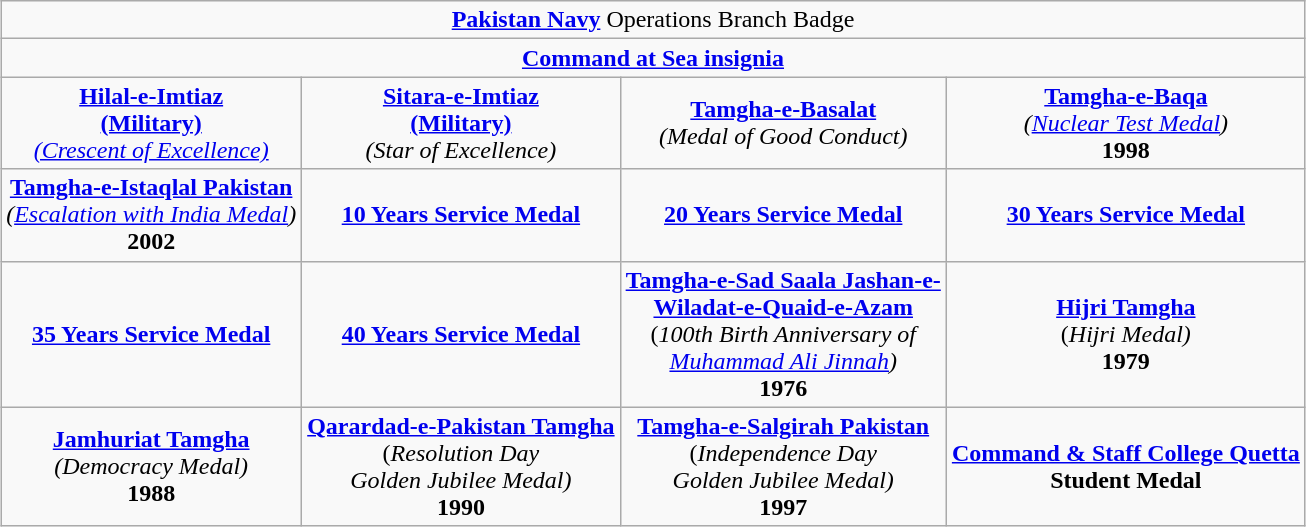<table class="wikitable" style="margin:1em auto; text-align:center;">
<tr>
<td colspan="4"><strong><a href='#'>Pakistan Navy</a></strong> Operations Branch Badge</td>
</tr>
<tr>
<td colspan="4"><strong><a href='#'>Command at Sea insignia</a></strong></td>
</tr>
<tr>
<td><strong><a href='#'>Hilal-e-Imtiaz</a></strong><br><strong><a href='#'>(Military)</a></strong><br><a href='#'><em>(Crescent of Excellence)</em></a></td>
<td><strong><a href='#'>Sitara-e-Imtiaz</a></strong><br><strong><a href='#'>(Military)</a></strong><br><em>(Star of Excellence)</em></td>
<td><strong><a href='#'>Tamgha-e-Basalat</a></strong><br><em>(Medal of Good Conduct)</em></td>
<td><strong><a href='#'>Tamgha-e-Baqa</a></strong><br><em>(<a href='#'>Nuclear Test Medal</a>)</em><br><strong>1998</strong></td>
</tr>
<tr>
<td><strong><a href='#'>Tamgha-e-Istaqlal Pakistan</a></strong><br><em>(<a href='#'>Escalation with India Medal</a>)</em><br><strong>2002</strong></td>
<td><strong><a href='#'>10 Years Service Medal</a></strong></td>
<td><strong><a href='#'>20 Years Service Medal</a></strong></td>
<td><strong><a href='#'>30 Years Service Medal</a></strong></td>
</tr>
<tr>
<td><strong><a href='#'>35 Years Service Medal</a></strong></td>
<td><strong><a href='#'>40 Years Service Medal</a></strong></td>
<td><strong><a href='#'>Tamgha-e-Sad Saala Jashan-e-</a></strong><br><strong><a href='#'>Wiladat-e-Quaid-e-Azam</a></strong><br>(<em>100th Birth Anniversary of</em><br><em><a href='#'>Muhammad Ali Jinnah</a>)</em><br><strong>1976</strong></td>
<td><strong><a href='#'>Hijri Tamgha</a></strong><br>(<em>Hijri Medal)</em><br><strong>1979</strong></td>
</tr>
<tr>
<td><strong><a href='#'>Jamhuriat Tamgha</a></strong><br><em>(Democracy Medal)</em><br><strong>1988</strong></td>
<td><strong><a href='#'>Qarardad-e-Pakistan Tamgha</a></strong><br>(<em>Resolution Day</em><br><em>Golden Jubilee Medal)</em><br><strong>1990</strong></td>
<td><strong><a href='#'>Tamgha-e-Salgirah Pakistan</a></strong><br>(<em>Independence Day</em><br><em>Golden Jubilee Medal)</em><br><strong>1997</strong></td>
<td><strong><a href='#'>Command & Staff College Quetta</a></strong><br><strong>Student Medal</strong></td>
</tr>
</table>
